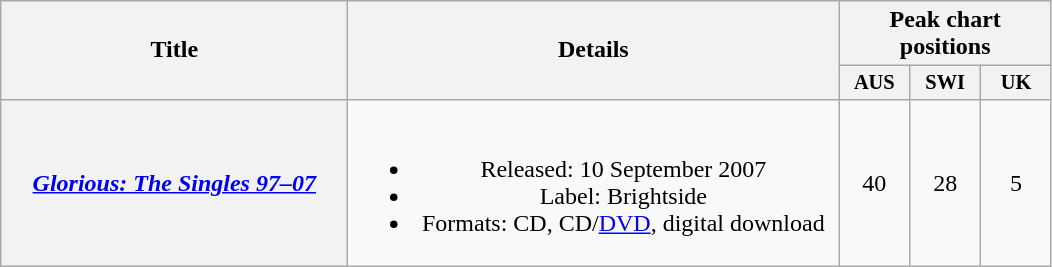<table class="wikitable plainrowheaders" style="text-align:center;">
<tr>
<th scope="col" rowspan="2" style="width:14em;">Title</th>
<th scope="col" rowspan="2" style="width:20em;">Details</th>
<th scope="col" colspan="3">Peak chart positions</th>
</tr>
<tr>
<th scope="col" style="width:3em;font-size:85%;">AUS<br></th>
<th scope="col" style="width:3em;font-size:85%;">SWI<br></th>
<th scope="col" style="width:3em;font-size:85%;">UK<br></th>
</tr>
<tr>
<th scope="row"><em><a href='#'>Glorious: The Singles 97–07</a></em></th>
<td><br><ul><li>Released: 10 September 2007</li><li>Label: Brightside</li><li>Formats: CD, CD/<a href='#'>DVD</a>, digital download</li></ul></td>
<td>40</td>
<td>28</td>
<td>5</td>
</tr>
</table>
